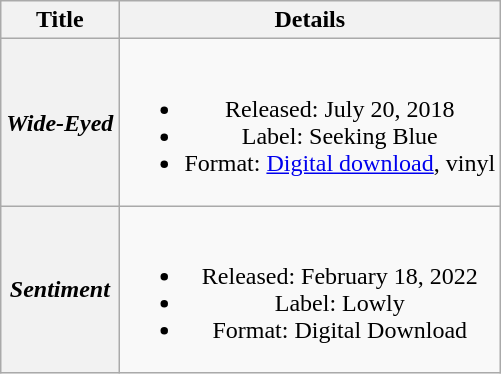<table class="wikitable plainrowheaders" style="text-align:center; text-align:center">
<tr>
<th scope="col">Title</th>
<th scope="col">Details</th>
</tr>
<tr>
<th scope="row"><em>Wide-Eyed</em></th>
<td><br><ul><li>Released: July 20, 2018</li><li>Label: Seeking Blue</li><li>Format: <a href='#'>Digital download</a>, vinyl</li></ul></td>
</tr>
<tr>
<th scope="row"><em>Sentiment</em></th>
<td><br><ul><li>Released: February 18, 2022</li><li>Label: Lowly</li><li>Format: Digital Download</li></ul></td>
</tr>
</table>
